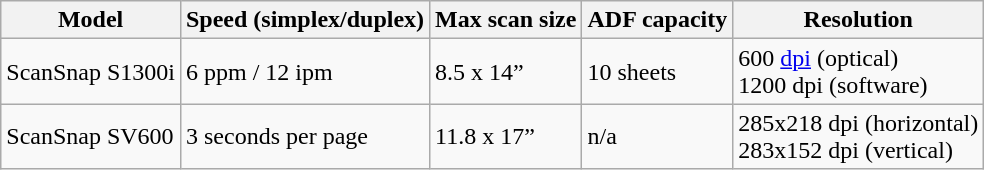<table class="wikitable">
<tr>
<th>Model</th>
<th>Speed (simplex/duplex)</th>
<th>Max scan size</th>
<th>ADF capacity</th>
<th>Resolution</th>
</tr>
<tr>
<td>ScanSnap S1300i</td>
<td>6 ppm / 12 ipm</td>
<td>8.5 x 14”</td>
<td>10 sheets</td>
<td>600 <a href='#'>dpi</a> (optical)<br>1200 dpi (software)</td>
</tr>
<tr>
<td>ScanSnap SV600</td>
<td>3 seconds per page</td>
<td>11.8 x 17”</td>
<td>n/a</td>
<td>285x218 dpi (horizontal)<br>283x152 dpi (vertical)</td>
</tr>
</table>
